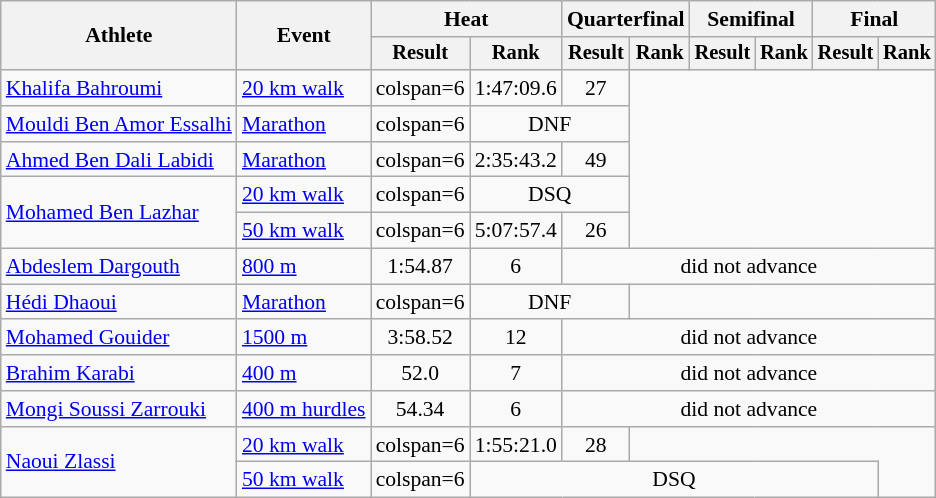<table class="wikitable" style="font-size:90%">
<tr>
<th rowspan="2">Athlete</th>
<th rowspan="2">Event</th>
<th colspan="2">Heat</th>
<th colspan="2">Quarterfinal</th>
<th colspan="2">Semifinal</th>
<th colspan="2">Final</th>
</tr>
<tr style="font-size:95%">
<th>Result</th>
<th>Rank</th>
<th>Result</th>
<th>Rank</th>
<th>Result</th>
<th>Rank</th>
<th>Result</th>
<th>Rank</th>
</tr>
<tr align=center>
<td align=left><a href='#'>Khalifa Bahroumi</a></td>
<td align=left><a href='#'>20 km walk</a></td>
<td>colspan=6 </td>
<td>1:47:09.6</td>
<td>27</td>
</tr>
<tr align=center>
<td align=left><a href='#'>Mouldi Ben Amor Essalhi</a></td>
<td align=left><a href='#'>Marathon</a></td>
<td>colspan=6 </td>
<td colspan=2>DNF</td>
</tr>
<tr align=center>
<td align=left><a href='#'>Ahmed Ben Dali Labidi</a></td>
<td align=left><a href='#'>Marathon</a></td>
<td>colspan=6 </td>
<td>2:35:43.2</td>
<td>49</td>
</tr>
<tr align=center>
<td align=left rowspan=2><a href='#'>Mohamed Ben Lazhar</a></td>
<td align=left><a href='#'>20 km walk</a></td>
<td>colspan=6 </td>
<td colspan=2>DSQ</td>
</tr>
<tr align=center>
<td align=left><a href='#'>50 km walk</a></td>
<td>colspan=6 </td>
<td>5:07:57.4</td>
<td>26</td>
</tr>
<tr align=center>
<td align=left><a href='#'>Abdeslem Dargouth</a></td>
<td align=left><a href='#'>800 m</a></td>
<td>1:54.87</td>
<td>6</td>
<td colspan=6>did not advance</td>
</tr>
<tr align=center>
<td align=left><a href='#'>Hédi Dhaoui</a></td>
<td align=left><a href='#'>Marathon</a></td>
<td>colspan=6 </td>
<td colspan=2>DNF</td>
</tr>
<tr align=center>
<td align=left><a href='#'>Mohamed Gouider</a></td>
<td align=left><a href='#'>1500 m</a></td>
<td>3:58.52</td>
<td>12</td>
<td colspan=6>did not advance</td>
</tr>
<tr align=center>
<td align=left><a href='#'>Brahim Karabi</a></td>
<td align=left><a href='#'>400 m</a></td>
<td>52.0</td>
<td>7</td>
<td colspan=6>did not advance</td>
</tr>
<tr align=center>
<td align=left><a href='#'>Mongi Soussi Zarrouki</a></td>
<td align=left><a href='#'>400 m hurdles</a></td>
<td>54.34</td>
<td>6</td>
<td colspan=6>did not advance</td>
</tr>
<tr align=center>
<td align=left rowspan=2><a href='#'>Naoui Zlassi</a></td>
<td align=left><a href='#'>20 km walk</a></td>
<td>colspan=6 </td>
<td>1:55:21.0</td>
<td>28</td>
</tr>
<tr align=center>
<td align=left><a href='#'>50 km walk</a></td>
<td>colspan=6 </td>
<td colspan=6>DSQ</td>
</tr>
</table>
